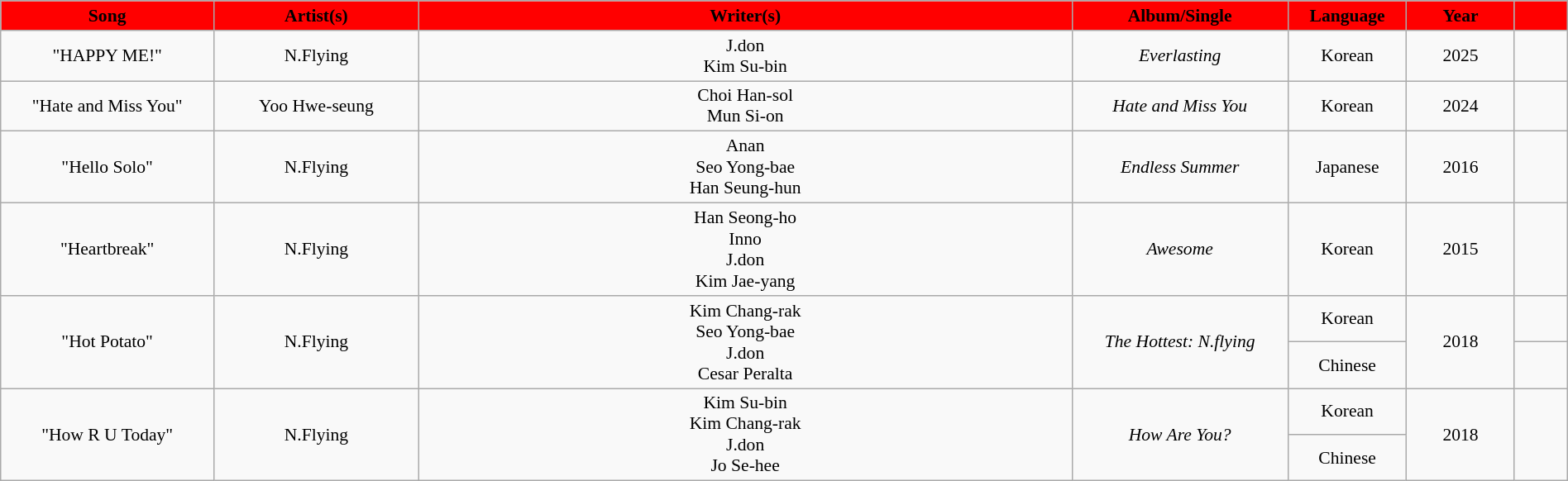<table class="wikitable" style="margin:0.5em auto; clear:both; font-size:.9em; text-align:center; width:100%">
<tr>
<th style="width:200px; background:#FF0000;">Song</th>
<th style="width:200px; background:#FF0000;">Artist(s)</th>
<th style="width:700px; background:#FF0000;">Writer(s)</th>
<th style="width:200px; background:#FF0000;">Album/Single</th>
<th style="width:100px; background:#FF0000;">Language</th>
<th style="width:100px; background:#FF0000;">Year</th>
<th style="width:50px;  background:#FF0000;"></th>
</tr>
<tr>
<td>"HAPPY ME!" </td>
<td>N.Flying</td>
<td>J.don <br> Kim Su-bin</td>
<td><em>Everlasting</em></td>
<td>Korean</td>
<td>2025</td>
<td></td>
</tr>
<tr>
<td>"Hate and Miss You" </td>
<td>Yoo Hwe-seung</td>
<td>Choi Han-sol <br> Mun Si-on</td>
<td><em>Hate and Miss You</em></td>
<td>Korean</td>
<td>2024</td>
<td></td>
</tr>
<tr>
<td>"Hello Solo"</td>
<td>N.Flying</td>
<td>Anan <br> Seo Yong-bae <br> Han Seung-hun</td>
<td><em>Endless Summer</em></td>
<td>Japanese</td>
<td>2016</td>
<td></td>
</tr>
<tr>
<td>"Heartbreak" </td>
<td>N.Flying</td>
<td>Han Seong-ho <br> Inno <br> J.don <br> Kim Jae-yang</td>
<td><em>Awesome</em></td>
<td>Korean</td>
<td>2015</td>
<td></td>
</tr>
<tr>
<td rowspan=2>"Hot Potato" </td>
<td rowspan=2>N.Flying</td>
<td rowspan=2>Kim Chang-rak <br> Seo Yong-bae <br> J.don <br> Cesar Peralta</td>
<td rowspan=2><em>The Hottest: N.flying</em></td>
<td>Korean</td>
<td rowspan=2>2018</td>
<td></td>
</tr>
<tr>
<td>Chinese</td>
<td></td>
</tr>
<tr>
<td rowspan=2>"How R U Today"</td>
<td rowspan=2>N.Flying</td>
<td rowspan=2>Kim Su-bin <br> Kim Chang-rak <br> J.don <br> Jo Se-hee</td>
<td rowspan=2><em>How Are You?</em></td>
<td>Korean</td>
<td rowspan=2>2018</td>
<td rowspan=2></td>
</tr>
<tr>
<td>Chinese</td>
</tr>
</table>
